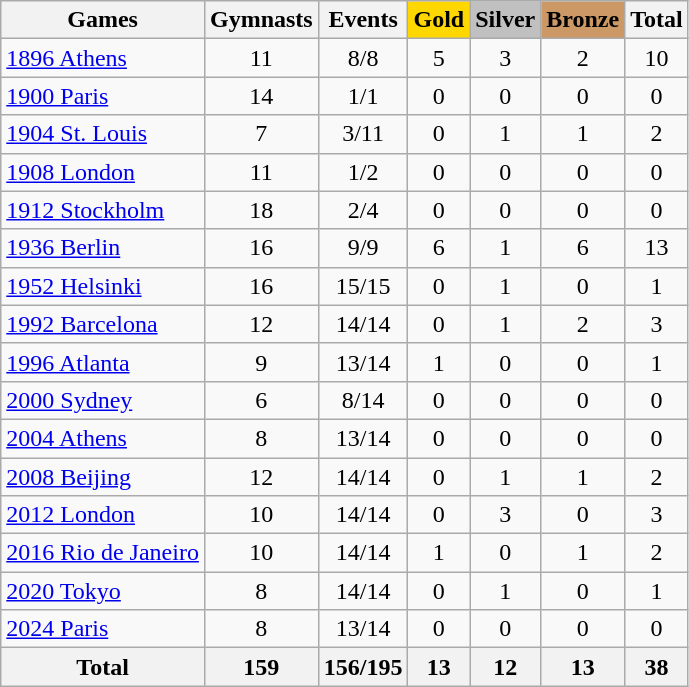<table class="wikitable sortable" style="text-align:center">
<tr>
<th>Games</th>
<th>Gymnasts</th>
<th>Events</th>
<th style="background-color:gold;">Gold</th>
<th style="background-color:silver;">Silver</th>
<th style="background-color:#c96;">Bronze</th>
<th>Total</th>
</tr>
<tr>
<td align=left><a href='#'>1896 Athens</a></td>
<td>11</td>
<td>8/8</td>
<td>5</td>
<td>3</td>
<td>2</td>
<td>10</td>
</tr>
<tr>
<td align=left><a href='#'>1900 Paris</a></td>
<td>14</td>
<td>1/1</td>
<td>0</td>
<td>0</td>
<td>0</td>
<td>0</td>
</tr>
<tr>
<td align=left><a href='#'>1904 St. Louis</a></td>
<td>7</td>
<td>3/11</td>
<td>0</td>
<td>1</td>
<td>1</td>
<td>2</td>
</tr>
<tr>
<td align=left><a href='#'>1908 London</a></td>
<td>11</td>
<td>1/2</td>
<td>0</td>
<td>0</td>
<td>0</td>
<td>0</td>
</tr>
<tr>
<td align=left><a href='#'>1912 Stockholm</a></td>
<td>18</td>
<td>2/4</td>
<td>0</td>
<td>0</td>
<td>0</td>
<td>0</td>
</tr>
<tr>
<td align=left><a href='#'>1936 Berlin</a></td>
<td>16</td>
<td>9/9</td>
<td>6</td>
<td>1</td>
<td>6</td>
<td>13</td>
</tr>
<tr>
<td align=left><a href='#'>1952 Helsinki</a></td>
<td>16</td>
<td>15/15</td>
<td>0</td>
<td>1</td>
<td>0</td>
<td>1</td>
</tr>
<tr>
<td align=left><a href='#'>1992 Barcelona</a></td>
<td>12</td>
<td>14/14</td>
<td>0</td>
<td>1</td>
<td>2</td>
<td>3</td>
</tr>
<tr>
<td align=left><a href='#'>1996 Atlanta</a></td>
<td>9</td>
<td>13/14</td>
<td>1</td>
<td>0</td>
<td>0</td>
<td>1</td>
</tr>
<tr>
<td align=left><a href='#'>2000 Sydney</a></td>
<td>6</td>
<td>8/14</td>
<td>0</td>
<td>0</td>
<td>0</td>
<td>0</td>
</tr>
<tr>
<td align=left><a href='#'>2004 Athens</a></td>
<td>8</td>
<td>13/14</td>
<td>0</td>
<td>0</td>
<td>0</td>
<td>0</td>
</tr>
<tr>
<td align=left><a href='#'>2008 Beijing</a></td>
<td>12</td>
<td>14/14</td>
<td>0</td>
<td>1</td>
<td>1</td>
<td>2</td>
</tr>
<tr>
<td align=left><a href='#'>2012 London</a></td>
<td>10</td>
<td>14/14</td>
<td>0</td>
<td>3</td>
<td>0</td>
<td>3</td>
</tr>
<tr>
<td align=left><a href='#'>2016 Rio de Janeiro</a></td>
<td>10</td>
<td>14/14</td>
<td>1</td>
<td>0</td>
<td>1</td>
<td>2</td>
</tr>
<tr>
<td align=left><a href='#'>2020 Tokyo</a></td>
<td>8</td>
<td>14/14</td>
<td>0</td>
<td>1</td>
<td>0</td>
<td>1</td>
</tr>
<tr>
<td align=left><a href='#'>2024 Paris</a></td>
<td>8</td>
<td>13/14</td>
<td>0</td>
<td>0</td>
<td>0</td>
<td>0</td>
</tr>
<tr>
<th>Total</th>
<th>159</th>
<th>156/195</th>
<th>13</th>
<th>12</th>
<th>13</th>
<th>38</th>
</tr>
</table>
